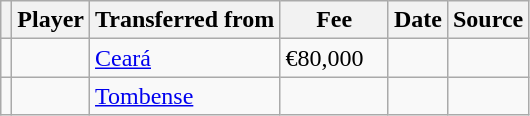<table class="wikitable plainrowheaders sortable">
<tr>
<th></th>
<th scope="col">Player</th>
<th>Transferred from</th>
<th style="width: 65px;">Fee</th>
<th scope="col">Date</th>
<th scope="col">Source</th>
</tr>
<tr>
<td align="center"></td>
<td></td>
<td> <a href='#'>Ceará</a></td>
<td>€80,000</td>
<td></td>
<td></td>
</tr>
<tr>
<td align="center"></td>
<td></td>
<td> <a href='#'>Tombense</a></td>
<td></td>
<td></td>
<td></td>
</tr>
</table>
